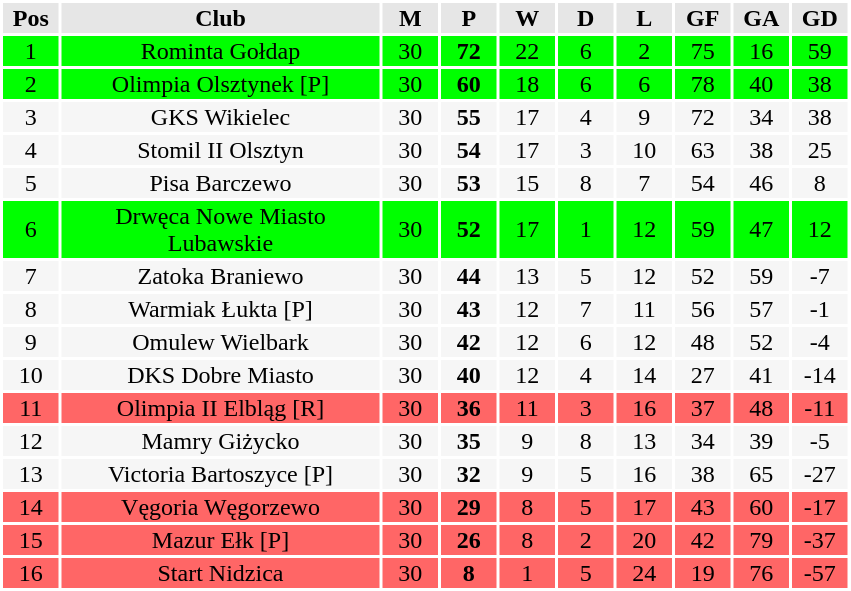<table class="toccolours" style="margin: 0;background:#ffffff;">
<tr bgcolor=#e6e6e6>
<th width=35px>Pos</th>
<th width=210px>Club</th>
<th width=35px>M</th>
<th width=35px>P</th>
<th width=35px>W</th>
<th width=35px>D</th>
<th width=35px>L</th>
<th width=35px>GF</th>
<th width=35px>GA</th>
<th width=35px>GD</th>
</tr>
<tr align=center bgcolor=#00FF00>
<td>1</td>
<td>Rominta Gołdap</td>
<td>30</td>
<td><strong>72</strong></td>
<td>22</td>
<td>6</td>
<td>2</td>
<td>75</td>
<td>16</td>
<td>59</td>
</tr>
<tr align=center bgcolor=#00FF00>
<td>2</td>
<td>Olimpia Olsztynek [P]</td>
<td>30</td>
<td><strong>60</strong></td>
<td>18</td>
<td>6</td>
<td>6</td>
<td>78</td>
<td>40</td>
<td>38</td>
</tr>
<tr align=center bgcolor=#f6f6f6>
<td>3</td>
<td>GKS Wikielec</td>
<td>30</td>
<td><strong>55</strong></td>
<td>17</td>
<td>4</td>
<td>9</td>
<td>72</td>
<td>34</td>
<td>38</td>
</tr>
<tr align=center bgcolor=#f6f6f6>
<td>4</td>
<td>Stomil II Olsztyn</td>
<td>30</td>
<td><strong>54</strong></td>
<td>17</td>
<td>3</td>
<td>10</td>
<td>63</td>
<td>38</td>
<td>25</td>
</tr>
<tr align=center bgcolor=#f6f6f6>
<td>5</td>
<td>Pisa Barczewo</td>
<td>30</td>
<td><strong>53</strong></td>
<td>15</td>
<td>8</td>
<td>7</td>
<td>54</td>
<td>46</td>
<td>8</td>
</tr>
<tr align=center bgcolor=#00FF00>
<td>6</td>
<td>Drwęca Nowe Miasto Lubawskie</td>
<td>30</td>
<td><strong>52</strong></td>
<td>17</td>
<td>1</td>
<td>12</td>
<td>59</td>
<td>47</td>
<td>12</td>
</tr>
<tr align=center bgcolor=#f6f6f6>
<td>7</td>
<td>Zatoka Braniewo</td>
<td>30</td>
<td><strong>44</strong></td>
<td>13</td>
<td>5</td>
<td>12</td>
<td>52</td>
<td>59</td>
<td>-7</td>
</tr>
<tr align=center bgcolor=#f6f6f6>
<td>8</td>
<td>Warmiak Łukta [P]</td>
<td>30</td>
<td><strong>43</strong></td>
<td>12</td>
<td>7</td>
<td>11</td>
<td>56</td>
<td>57</td>
<td>-1</td>
</tr>
<tr align=center bgcolor=#f6f6f6>
<td>9</td>
<td>Omulew Wielbark</td>
<td>30</td>
<td><strong>42</strong></td>
<td>12</td>
<td>6</td>
<td>12</td>
<td>48</td>
<td>52</td>
<td>-4</td>
</tr>
<tr align=center bgcolor=#f6f6f6>
<td>10</td>
<td>DKS Dobre Miasto</td>
<td>30</td>
<td><strong>40</strong></td>
<td>12</td>
<td>4</td>
<td>14</td>
<td>27</td>
<td>41</td>
<td>-14</td>
</tr>
<tr align=center bgcolor=#ff6666>
<td>11</td>
<td>Olimpia II Elbląg [R]</td>
<td>30</td>
<td><strong>36</strong></td>
<td>11</td>
<td>3</td>
<td>16</td>
<td>37</td>
<td>48</td>
<td>-11</td>
</tr>
<tr align=center bgcolor=#f6f6f6>
<td>12</td>
<td>Mamry Giżycko</td>
<td>30</td>
<td><strong>35</strong></td>
<td>9</td>
<td>8</td>
<td>13</td>
<td>34</td>
<td>39</td>
<td>-5</td>
</tr>
<tr align=center bgcolor=#f6f6f6>
<td>13</td>
<td>Victoria Bartoszyce [P]</td>
<td>30</td>
<td><strong>32</strong></td>
<td>9</td>
<td>5</td>
<td>16</td>
<td>38</td>
<td>65</td>
<td>-27</td>
</tr>
<tr align=center bgcolor=#ff6666>
<td>14</td>
<td>Vęgoria Węgorzewo</td>
<td>30</td>
<td><strong>29</strong></td>
<td>8</td>
<td>5</td>
<td>17</td>
<td>43</td>
<td>60</td>
<td>-17</td>
</tr>
<tr align=center bgcolor=#ff6666>
<td>15</td>
<td>Mazur Ełk [P]</td>
<td>30</td>
<td><strong>26</strong></td>
<td>8</td>
<td>2</td>
<td>20</td>
<td>42</td>
<td>79</td>
<td>-37</td>
</tr>
<tr align=center bgcolor=#ff6666>
<td>16</td>
<td>Start Nidzica</td>
<td>30</td>
<td><strong>8</strong></td>
<td>1</td>
<td>5</td>
<td>24</td>
<td>19</td>
<td>76</td>
<td>-57</td>
</tr>
</table>
